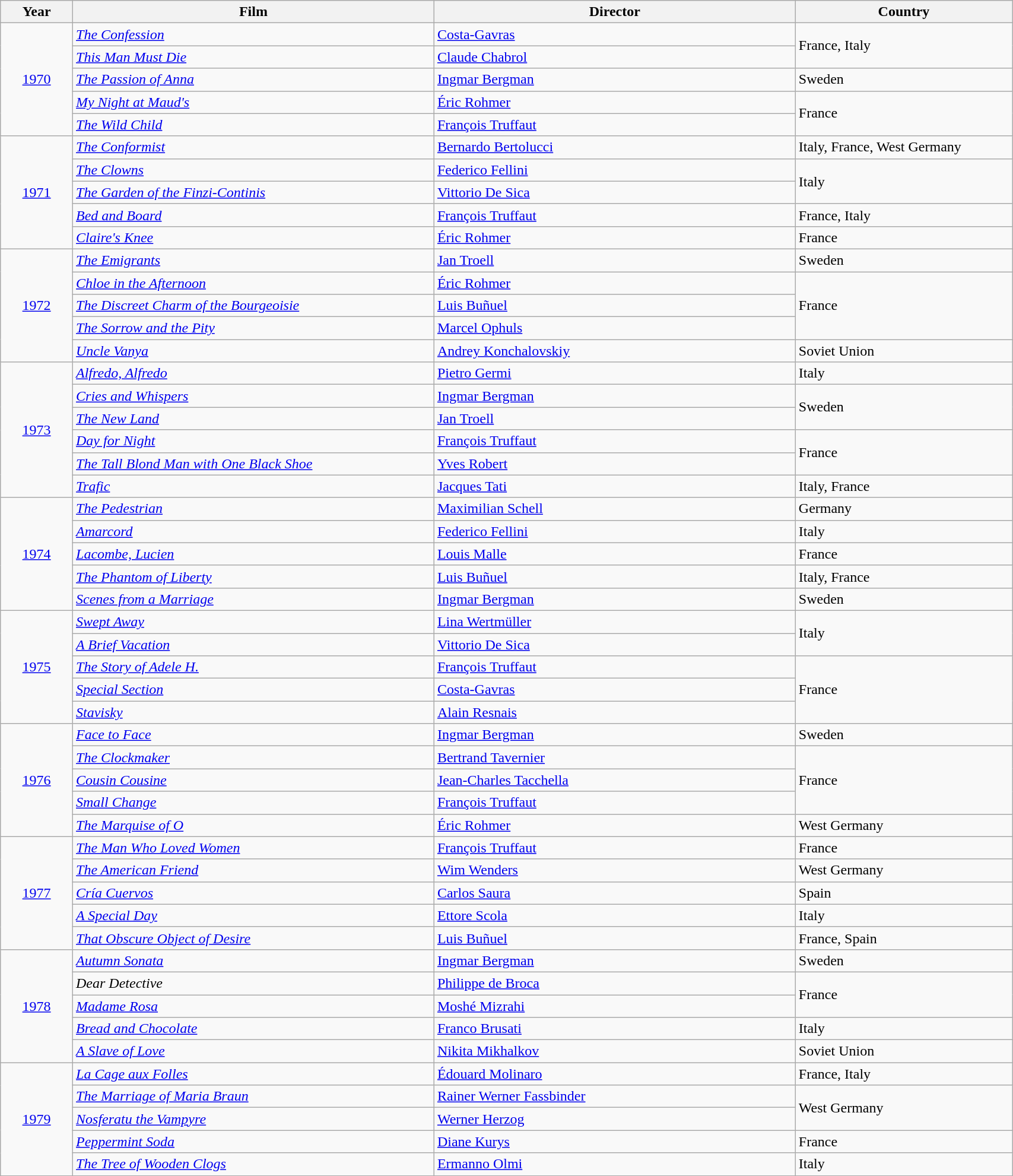<table class="wikitable" width="90%">
<tr>
<th width=5%>Year</th>
<th width=25%>Film</th>
<th width=25%><strong>Director</strong></th>
<th width=15%><strong>Country</strong></th>
</tr>
<tr>
<td rowspan="5" style="text-align:center;"><a href='#'>1970</a></td>
<td><em><a href='#'>The Confession</a></em></td>
<td><a href='#'>Costa-Gavras</a></td>
<td rowspan="2">France, Italy</td>
</tr>
<tr>
<td><em><a href='#'>This Man Must Die</a></em></td>
<td><a href='#'>Claude Chabrol</a></td>
</tr>
<tr>
<td><em><a href='#'>The Passion of Anna</a></em></td>
<td><a href='#'>Ingmar Bergman</a></td>
<td>Sweden</td>
</tr>
<tr>
<td><em><a href='#'>My Night at Maud's</a></em></td>
<td><a href='#'>Éric Rohmer</a></td>
<td rowspan="2">France</td>
</tr>
<tr>
<td><em><a href='#'>The Wild Child</a></em></td>
<td><a href='#'>François Truffaut</a></td>
</tr>
<tr>
<td rowspan="5" style="text-align:center;"><a href='#'>1971</a></td>
<td><em><a href='#'>The Conformist</a></em></td>
<td><a href='#'>Bernardo Bertolucci</a></td>
<td>Italy, France, West Germany</td>
</tr>
<tr>
<td><em><a href='#'>The Clowns</a></em></td>
<td><a href='#'>Federico Fellini</a></td>
<td rowspan="2">Italy</td>
</tr>
<tr>
<td><em><a href='#'>The Garden of the Finzi-Continis</a></em></td>
<td><a href='#'>Vittorio De Sica</a></td>
</tr>
<tr>
<td><em><a href='#'>Bed and Board</a></em></td>
<td><a href='#'>François Truffaut</a></td>
<td>France, Italy</td>
</tr>
<tr>
<td><em><a href='#'>Claire's Knee</a></em></td>
<td><a href='#'>Éric Rohmer</a></td>
<td>France</td>
</tr>
<tr>
<td rowspan="5" style="text-align:center;"><a href='#'>1972</a></td>
<td><em><a href='#'>The Emigrants</a></em></td>
<td><a href='#'>Jan Troell</a></td>
<td>Sweden</td>
</tr>
<tr>
<td><em><a href='#'>Chloe in the Afternoon</a></em></td>
<td><a href='#'>Éric Rohmer</a></td>
<td rowspan="3">France</td>
</tr>
<tr>
<td><em><a href='#'>The Discreet Charm of the Bourgeoisie</a></em></td>
<td><a href='#'>Luis Buñuel</a></td>
</tr>
<tr>
<td><em><a href='#'>The Sorrow and the Pity</a></em></td>
<td><a href='#'>Marcel Ophuls</a></td>
</tr>
<tr>
<td><em><a href='#'>Uncle Vanya</a></em></td>
<td><a href='#'>Andrey Konchalovskiy</a></td>
<td>Soviet Union</td>
</tr>
<tr>
<td rowspan="6" style="text-align:center;"><a href='#'>1973</a></td>
<td><em><a href='#'>Alfredo, Alfredo</a></em></td>
<td><a href='#'>Pietro Germi</a></td>
<td>Italy</td>
</tr>
<tr>
<td><em><a href='#'>Cries and Whispers</a></em></td>
<td><a href='#'>Ingmar Bergman</a></td>
<td rowspan="2">Sweden</td>
</tr>
<tr>
<td><em><a href='#'>The New Land</a></em></td>
<td><a href='#'>Jan Troell</a></td>
</tr>
<tr>
<td><em><a href='#'>Day for Night</a></em></td>
<td><a href='#'>François Truffaut</a></td>
<td rowspan="2">France</td>
</tr>
<tr>
<td><em><a href='#'>The Tall Blond Man with One Black Shoe</a></em></td>
<td><a href='#'>Yves Robert</a></td>
</tr>
<tr>
<td><em><a href='#'>Trafic</a></em></td>
<td><a href='#'>Jacques Tati</a></td>
<td>Italy, France</td>
</tr>
<tr>
<td rowspan="5" style="text-align:center;"><a href='#'>1974</a></td>
<td><em><a href='#'>The Pedestrian</a></em></td>
<td><a href='#'>Maximilian Schell</a></td>
<td>Germany</td>
</tr>
<tr>
<td><em><a href='#'>Amarcord</a></em></td>
<td><a href='#'>Federico Fellini</a></td>
<td>Italy</td>
</tr>
<tr>
<td><em><a href='#'>Lacombe, Lucien</a></em></td>
<td><a href='#'>Louis Malle</a></td>
<td>France</td>
</tr>
<tr>
<td><em><a href='#'>The Phantom of Liberty</a></em></td>
<td><a href='#'>Luis Buñuel</a></td>
<td>Italy, France</td>
</tr>
<tr>
<td><em><a href='#'>Scenes from a Marriage</a></em></td>
<td><a href='#'>Ingmar Bergman</a></td>
<td>Sweden</td>
</tr>
<tr>
<td rowspan="5" style="text-align:center;"><a href='#'>1975</a></td>
<td><em><a href='#'>Swept Away</a></em></td>
<td><a href='#'>Lina Wertmüller</a></td>
<td rowspan="2">Italy</td>
</tr>
<tr>
<td><em><a href='#'>A Brief Vacation</a></em></td>
<td><a href='#'>Vittorio De Sica</a></td>
</tr>
<tr>
<td><em><a href='#'>The Story of Adele H.</a></em></td>
<td><a href='#'>François Truffaut</a></td>
<td rowspan="3">France</td>
</tr>
<tr>
<td><em><a href='#'>Special Section</a></em></td>
<td><a href='#'>Costa-Gavras</a></td>
</tr>
<tr>
<td><em><a href='#'>Stavisky</a></em></td>
<td><a href='#'>Alain Resnais</a></td>
</tr>
<tr>
<td rowspan="5" style="text-align:center;"><a href='#'>1976</a></td>
<td><em><a href='#'>Face to Face</a></em></td>
<td><a href='#'>Ingmar Bergman</a></td>
<td>Sweden</td>
</tr>
<tr>
<td><em><a href='#'>The Clockmaker</a></em></td>
<td><a href='#'>Bertrand Tavernier</a></td>
<td rowspan="3">France</td>
</tr>
<tr>
<td><em><a href='#'>Cousin Cousine</a></em></td>
<td><a href='#'>Jean-Charles Tacchella</a></td>
</tr>
<tr>
<td><em><a href='#'>Small Change</a></em></td>
<td><a href='#'>François Truffaut</a></td>
</tr>
<tr>
<td><em><a href='#'>The Marquise of O</a></em></td>
<td><a href='#'>Éric Rohmer</a></td>
<td>West Germany</td>
</tr>
<tr>
<td rowspan="5" style="text-align:center;"><a href='#'>1977</a></td>
<td><em><a href='#'>The Man Who Loved Women</a></em></td>
<td><a href='#'>François Truffaut</a></td>
<td>France</td>
</tr>
<tr>
<td><em><a href='#'>The American Friend</a></em></td>
<td><a href='#'>Wim Wenders</a></td>
<td>West Germany</td>
</tr>
<tr>
<td><em><a href='#'>Cría Cuervos</a></em></td>
<td><a href='#'>Carlos Saura</a></td>
<td>Spain</td>
</tr>
<tr>
<td><em><a href='#'>A Special Day</a></em></td>
<td><a href='#'>Ettore Scola</a></td>
<td>Italy</td>
</tr>
<tr>
<td><em><a href='#'>That Obscure Object of Desire</a></em></td>
<td><a href='#'>Luis Buñuel</a></td>
<td>France, Spain</td>
</tr>
<tr>
<td rowspan="5" style="text-align:center;"><a href='#'>1978</a></td>
<td><em><a href='#'>Autumn Sonata</a></em></td>
<td><a href='#'>Ingmar Bergman</a></td>
<td>Sweden</td>
</tr>
<tr>
<td><em>Dear Detective</em></td>
<td><a href='#'>Philippe de Broca</a></td>
<td rowspan="2">France</td>
</tr>
<tr>
<td><em><a href='#'>Madame Rosa</a></em></td>
<td><a href='#'>Moshé Mizrahi</a></td>
</tr>
<tr>
<td><em><a href='#'>Bread and Chocolate</a></em></td>
<td><a href='#'>Franco Brusati</a></td>
<td>Italy</td>
</tr>
<tr>
<td><em><a href='#'>A Slave of Love</a></em></td>
<td><a href='#'>Nikita Mikhalkov</a></td>
<td>Soviet Union</td>
</tr>
<tr>
<td rowspan="5" style="text-align:center;"><a href='#'>1979</a></td>
<td><em><a href='#'>La Cage aux Folles</a></em></td>
<td><a href='#'>Édouard Molinaro</a></td>
<td>France, Italy</td>
</tr>
<tr>
<td><em><a href='#'>The Marriage of Maria Braun</a></em></td>
<td><a href='#'>Rainer Werner Fassbinder</a></td>
<td rowspan="2">West Germany</td>
</tr>
<tr>
<td><em><a href='#'>Nosferatu the Vampyre</a></em></td>
<td><a href='#'>Werner Herzog</a></td>
</tr>
<tr>
<td><em><a href='#'>Peppermint Soda</a></em></td>
<td><a href='#'>Diane Kurys</a></td>
<td>France</td>
</tr>
<tr>
<td><em><a href='#'>The Tree of Wooden Clogs</a></em></td>
<td><a href='#'>Ermanno Olmi</a></td>
<td>Italy</td>
</tr>
<tr>
</tr>
</table>
